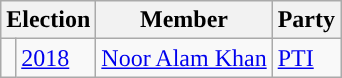<table class="wikitable">
<tr>
<th colspan="2">Election</th>
<th>Member</th>
<th>Party</th>
</tr>
<tr>
<td style="background-color: "></td>
<td><a href='#'>2018</a></td>
<td><a href='#'>Noor Alam Khan</a></td>
<td><a href='#'>PTI</a></td>
</tr>
</table>
